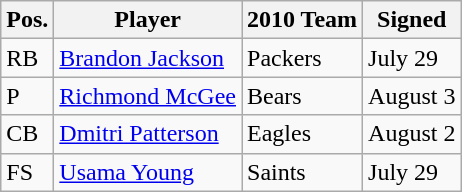<table class="wikitable">
<tr>
<th>Pos.</th>
<th>Player</th>
<th>2010 Team</th>
<th>Signed</th>
</tr>
<tr>
<td>RB</td>
<td><a href='#'>Brandon Jackson</a></td>
<td>Packers</td>
<td>July 29</td>
</tr>
<tr>
<td>P</td>
<td><a href='#'>Richmond McGee</a></td>
<td>Bears</td>
<td>August 3</td>
</tr>
<tr>
<td>CB</td>
<td><a href='#'>Dmitri Patterson</a></td>
<td>Eagles</td>
<td>August 2</td>
</tr>
<tr>
<td>FS</td>
<td><a href='#'>Usama Young</a></td>
<td>Saints</td>
<td>July 29</td>
</tr>
</table>
